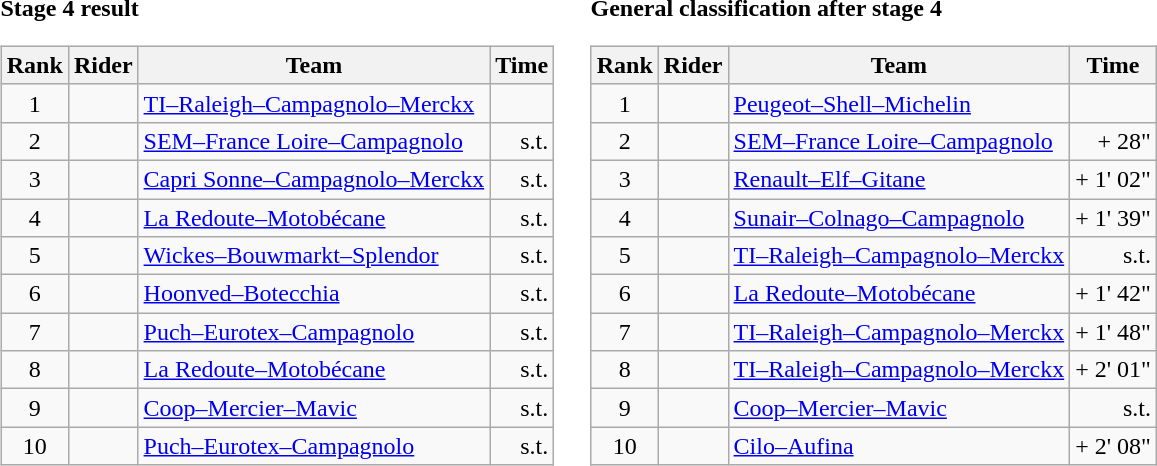<table>
<tr>
<td><strong>Stage 4 result</strong><br><table class="wikitable">
<tr>
<th scope="col">Rank</th>
<th scope="col">Rider</th>
<th scope="col">Team</th>
<th scope="col">Time</th>
</tr>
<tr>
<td style="text-align:center;">1</td>
<td></td>
<td><a href='#'>TI–Raleigh–Campagnolo–Merckx</a></td>
<td style="text-align:right;"></td>
</tr>
<tr>
<td style="text-align:center;">2</td>
<td></td>
<td><a href='#'>SEM–France Loire–Campagnolo</a></td>
<td style="text-align:right;">s.t.</td>
</tr>
<tr>
<td style="text-align:center;">3</td>
<td></td>
<td><a href='#'>Capri Sonne–Campagnolo–Merckx</a></td>
<td style="text-align:right;">s.t.</td>
</tr>
<tr>
<td style="text-align:center;">4</td>
<td></td>
<td><a href='#'>La Redoute–Motobécane</a></td>
<td style="text-align:right;">s.t.</td>
</tr>
<tr>
<td style="text-align:center;">5</td>
<td></td>
<td><a href='#'>Wickes–Bouwmarkt–Splendor</a></td>
<td style="text-align:right;">s.t.</td>
</tr>
<tr>
<td style="text-align:center;">6</td>
<td></td>
<td><a href='#'>Hoonved–Botecchia</a></td>
<td style="text-align:right;">s.t.</td>
</tr>
<tr>
<td style="text-align:center;">7</td>
<td></td>
<td><a href='#'>Puch–Eurotex–Campagnolo</a></td>
<td style="text-align:right;">s.t.</td>
</tr>
<tr>
<td style="text-align:center;">8</td>
<td></td>
<td><a href='#'>La Redoute–Motobécane</a></td>
<td style="text-align:right;">s.t.</td>
</tr>
<tr>
<td style="text-align:center;">9</td>
<td></td>
<td><a href='#'>Coop–Mercier–Mavic</a></td>
<td style="text-align:right;">s.t.</td>
</tr>
<tr>
<td style="text-align:center;">10</td>
<td></td>
<td><a href='#'>Puch–Eurotex–Campagnolo</a></td>
<td style="text-align:right;">s.t.</td>
</tr>
</table>
</td>
<td></td>
<td><strong>General classification after stage 4</strong><br><table class="wikitable">
<tr>
<th scope="col">Rank</th>
<th scope="col">Rider</th>
<th scope="col">Team</th>
<th scope="col">Time</th>
</tr>
<tr>
<td style="text-align:center;">1</td>
<td> </td>
<td><a href='#'>Peugeot–Shell–Michelin</a></td>
<td style="text-align:right;"></td>
</tr>
<tr>
<td style="text-align:center;">2</td>
<td></td>
<td><a href='#'>SEM–France Loire–Campagnolo</a></td>
<td style="text-align:right;">+ 28"</td>
</tr>
<tr>
<td style="text-align:center;">3</td>
<td></td>
<td><a href='#'>Renault–Elf–Gitane</a></td>
<td style="text-align:right;">+ 1' 02"</td>
</tr>
<tr>
<td style="text-align:center;">4</td>
<td></td>
<td><a href='#'>Sunair–Colnago–Campagnolo</a></td>
<td style="text-align:right;">+ 1' 39"</td>
</tr>
<tr>
<td style="text-align:center;">5</td>
<td></td>
<td><a href='#'>TI–Raleigh–Campagnolo–Merckx</a></td>
<td style="text-align:right;">s.t.</td>
</tr>
<tr>
<td style="text-align:center;">6</td>
<td></td>
<td><a href='#'>La Redoute–Motobécane</a></td>
<td style="text-align:right;">+ 1' 42"</td>
</tr>
<tr>
<td style="text-align:center;">7</td>
<td></td>
<td><a href='#'>TI–Raleigh–Campagnolo–Merckx</a></td>
<td style="text-align:right;">+ 1' 48"</td>
</tr>
<tr>
<td style="text-align:center;">8</td>
<td></td>
<td><a href='#'>TI–Raleigh–Campagnolo–Merckx</a></td>
<td style="text-align:right;">+ 2' 01"</td>
</tr>
<tr>
<td style="text-align:center;">9</td>
<td></td>
<td><a href='#'>Coop–Mercier–Mavic</a></td>
<td style="text-align:right;">s.t.</td>
</tr>
<tr>
<td style="text-align:center;">10</td>
<td></td>
<td><a href='#'>Cilo–Aufina</a></td>
<td style="text-align:right;">+ 2' 08"</td>
</tr>
</table>
</td>
</tr>
</table>
